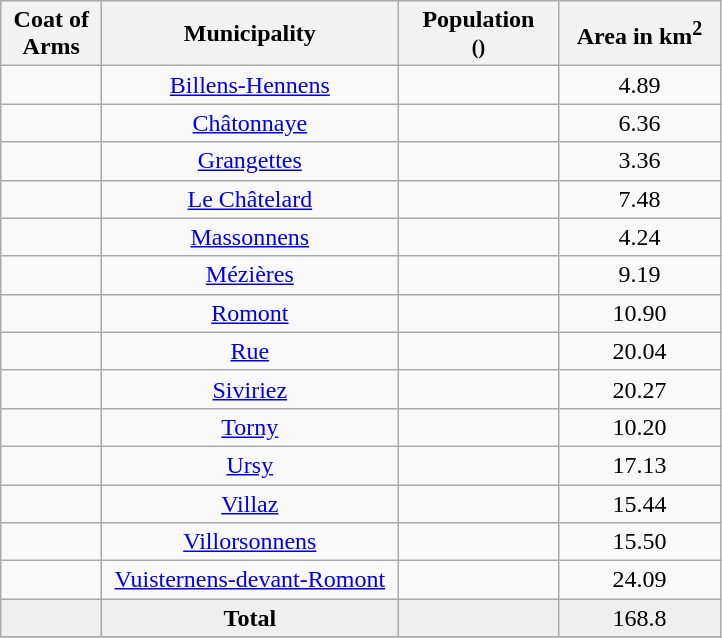<table class="wikitable">
<tr>
<th width="60">Coat of Arms</th>
<th width="190">Municipality</th>
<th width="100">Population<br><small>()</small></th>
<th width="100">Area in km<sup>2</sup></th>
</tr>
<tr>
<td></td>
<td align="center"><a href='#'>Billens-Hennens</a></td>
<td align="center"></td>
<td align="center">4.89</td>
</tr>
<tr>
<td></td>
<td align="center"><a href='#'>Châtonnaye</a></td>
<td align="center"></td>
<td align="center">6.36</td>
</tr>
<tr>
<td></td>
<td align="center"><a href='#'>Grangettes</a></td>
<td align="center"></td>
<td align="center">3.36</td>
</tr>
<tr>
<td></td>
<td align="center"><a href='#'>Le Châtelard</a></td>
<td align="center"></td>
<td align="center">7.48</td>
</tr>
<tr>
<td></td>
<td align="center"><a href='#'>Massonnens</a></td>
<td align="center"></td>
<td align="center">4.24</td>
</tr>
<tr>
<td></td>
<td align="center"><a href='#'>Mézières</a></td>
<td align="center"></td>
<td align="center">9.19</td>
</tr>
<tr>
<td></td>
<td align="center"><a href='#'>Romont</a></td>
<td align="center"></td>
<td align="center">10.90</td>
</tr>
<tr>
<td></td>
<td align="center"><a href='#'>Rue</a></td>
<td align="center"></td>
<td align="center">20.04</td>
</tr>
<tr>
<td></td>
<td align="center"><a href='#'>Siviriez</a></td>
<td align="center"></td>
<td align="center">20.27</td>
</tr>
<tr>
<td></td>
<td align="center"><a href='#'>Torny</a></td>
<td align="center"></td>
<td align="center">10.20</td>
</tr>
<tr>
<td></td>
<td align="center"><a href='#'>Ursy</a></td>
<td align="center"></td>
<td align="center">17.13</td>
</tr>
<tr>
<td></td>
<td align="center"><a href='#'>Villaz</a></td>
<td align="center"></td>
<td align="center">15.44</td>
</tr>
<tr>
<td></td>
<td align="center"><a href='#'>Villorsonnens</a></td>
<td align="center"></td>
<td align="center">15.50</td>
</tr>
<tr>
<td></td>
<td align="center"><a href='#'>Vuisternens-devant-Romont</a></td>
<td align="center"></td>
<td align="center">24.09</td>
</tr>
<tr style="background-color:#EFEFEF;">
<td></td>
<td align="center"><strong>Total</strong></td>
<td align="center"></td>
<td align="center">168.8</td>
</tr>
<tr>
</tr>
</table>
